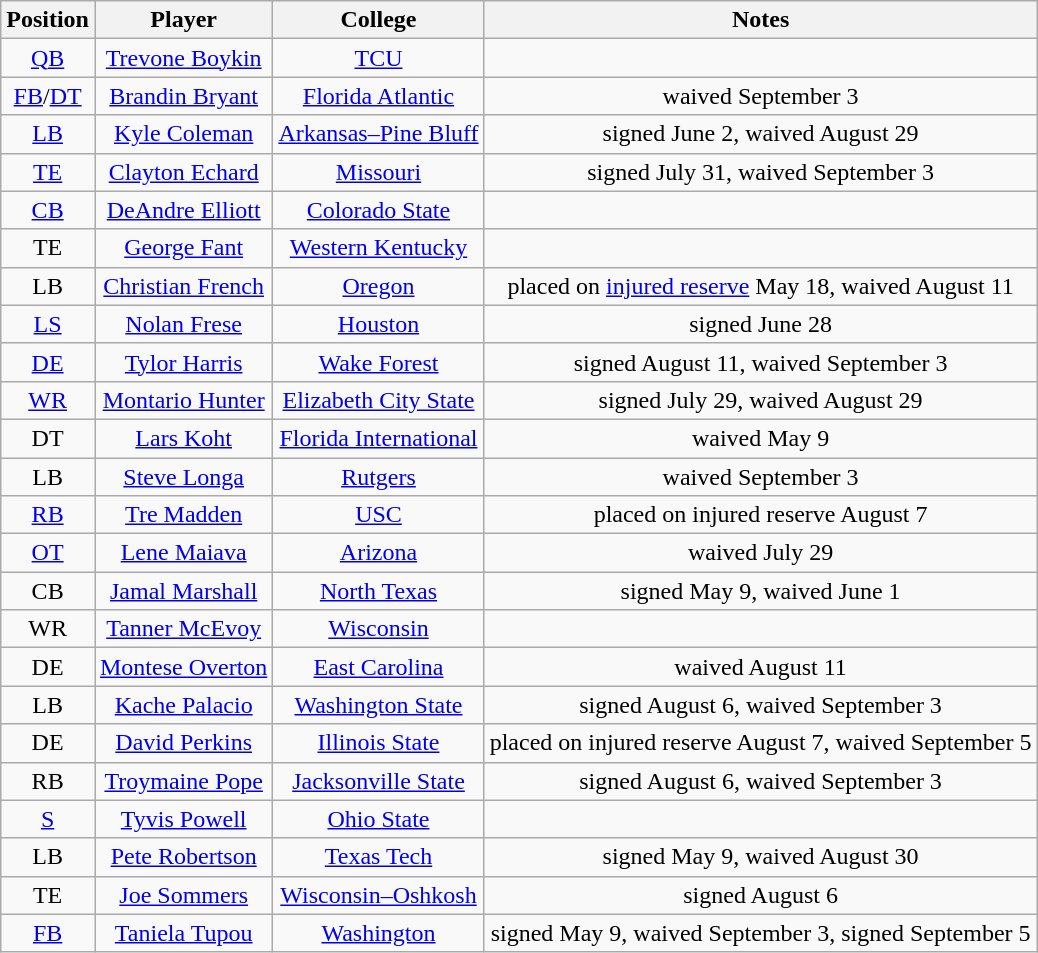<table class="wikitable" style="text-align:center">
<tr>
<th>Position</th>
<th>Player</th>
<th>College</th>
<th>Notes</th>
</tr>
<tr>
<td><a href='#'>QB</a></td>
<td><a href='#'>Trevone Boykin</a></td>
<td><a href='#'>TCU</a></td>
<td></td>
</tr>
<tr>
<td><a href='#'>FB</a>/<a href='#'>DT</a></td>
<td><a href='#'>Brandin Bryant</a></td>
<td><a href='#'>Florida Atlantic</a></td>
<td>waived September 3</td>
</tr>
<tr>
<td><a href='#'>LB</a></td>
<td><a href='#'>Kyle Coleman</a></td>
<td><a href='#'>Arkansas–Pine Bluff</a></td>
<td>signed June 2, waived August 29</td>
</tr>
<tr>
<td><a href='#'>TE</a></td>
<td><a href='#'>Clayton Echard</a></td>
<td><a href='#'>Missouri</a></td>
<td>signed July 31, waived September 3</td>
</tr>
<tr>
<td><a href='#'>CB</a></td>
<td><a href='#'>DeAndre Elliott</a></td>
<td><a href='#'>Colorado State</a></td>
<td></td>
</tr>
<tr>
<td>TE</td>
<td><a href='#'>George Fant</a></td>
<td><a href='#'>Western Kentucky</a></td>
<td></td>
</tr>
<tr>
<td>LB</td>
<td><a href='#'>Christian French</a></td>
<td><a href='#'>Oregon</a></td>
<td>placed on <a href='#'>injured reserve</a> May 18, waived August 11</td>
</tr>
<tr>
<td><a href='#'>LS</a></td>
<td><a href='#'>Nolan Frese</a></td>
<td><a href='#'>Houston</a></td>
<td>signed June 28</td>
</tr>
<tr>
<td><a href='#'>DE</a></td>
<td><a href='#'>Tylor Harris</a></td>
<td><a href='#'>Wake Forest</a></td>
<td>signed August 11, waived September 3</td>
</tr>
<tr>
<td><a href='#'>WR</a></td>
<td><a href='#'>Montario Hunter</a></td>
<td><a href='#'>Elizabeth City State</a></td>
<td>signed July 29, waived August 29</td>
</tr>
<tr>
<td>DT</td>
<td><a href='#'>Lars Koht</a></td>
<td><a href='#'>Florida International</a></td>
<td>waived May 9</td>
</tr>
<tr>
<td>LB</td>
<td><a href='#'>Steve Longa</a></td>
<td><a href='#'>Rutgers</a></td>
<td>waived September 3</td>
</tr>
<tr>
<td><a href='#'>RB</a></td>
<td><a href='#'>Tre Madden</a></td>
<td><a href='#'>USC</a></td>
<td>placed on injured reserve August 7</td>
</tr>
<tr>
<td><a href='#'>OT</a></td>
<td><a href='#'>Lene Maiava</a></td>
<td><a href='#'>Arizona</a></td>
<td>waived July 29</td>
</tr>
<tr>
<td>CB</td>
<td><a href='#'>Jamal Marshall</a></td>
<td><a href='#'>North Texas</a></td>
<td>signed May 9, waived June 1</td>
</tr>
<tr>
<td>WR</td>
<td><a href='#'>Tanner McEvoy</a></td>
<td><a href='#'>Wisconsin</a></td>
<td></td>
</tr>
<tr>
<td>DE</td>
<td><a href='#'>Montese Overton</a></td>
<td><a href='#'>East Carolina</a></td>
<td>waived August 11</td>
</tr>
<tr>
<td>LB</td>
<td><a href='#'>Kache Palacio</a></td>
<td><a href='#'>Washington State</a></td>
<td>signed August 6, waived September 3</td>
</tr>
<tr>
<td>DE</td>
<td><a href='#'>David Perkins</a></td>
<td><a href='#'>Illinois State</a></td>
<td>placed on injured reserve August 7, waived September 5</td>
</tr>
<tr>
<td>RB</td>
<td><a href='#'>Troymaine Pope</a></td>
<td><a href='#'>Jacksonville State</a></td>
<td>signed August 6, waived September 3</td>
</tr>
<tr>
<td><a href='#'>S</a></td>
<td><a href='#'>Tyvis Powell</a></td>
<td><a href='#'>Ohio State</a></td>
<td></td>
</tr>
<tr>
<td>LB</td>
<td><a href='#'>Pete Robertson</a></td>
<td><a href='#'>Texas Tech</a></td>
<td>signed May 9, waived August 30</td>
</tr>
<tr>
<td>TE</td>
<td><a href='#'>Joe Sommers</a></td>
<td><a href='#'>Wisconsin–Oshkosh</a></td>
<td>signed August 6</td>
</tr>
<tr>
<td><a href='#'>FB</a></td>
<td><a href='#'>Taniela Tupou</a></td>
<td><a href='#'>Washington</a></td>
<td>signed May 9, waived September 3, signed September 5</td>
</tr>
</table>
